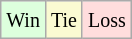<table class="wikitable">
<tr>
<td style="background:#dfd;"><small>Win</small></td>
<td bgcolor=fafad2><small>Tie</small></td>
<td style="background:#fdd;"><small>Loss</small></td>
</tr>
</table>
